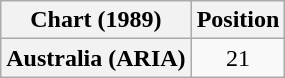<table class="wikitable plainrowheaders" style="text-align:center">
<tr>
<th scope="col">Chart (1989)</th>
<th scope="col">Position</th>
</tr>
<tr>
<th scope="row">Australia (ARIA)</th>
<td>21</td>
</tr>
</table>
